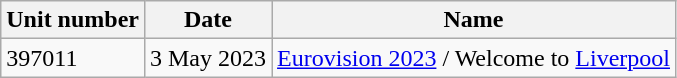<table class="wikitable">
<tr>
<th>Unit number</th>
<th>Date</th>
<th>Name</th>
</tr>
<tr>
<td>397011</td>
<td>3 May 2023</td>
<td><a href='#'>Eurovision 2023</a> / Welcome to <a href='#'>Liverpool</a></td>
</tr>
</table>
